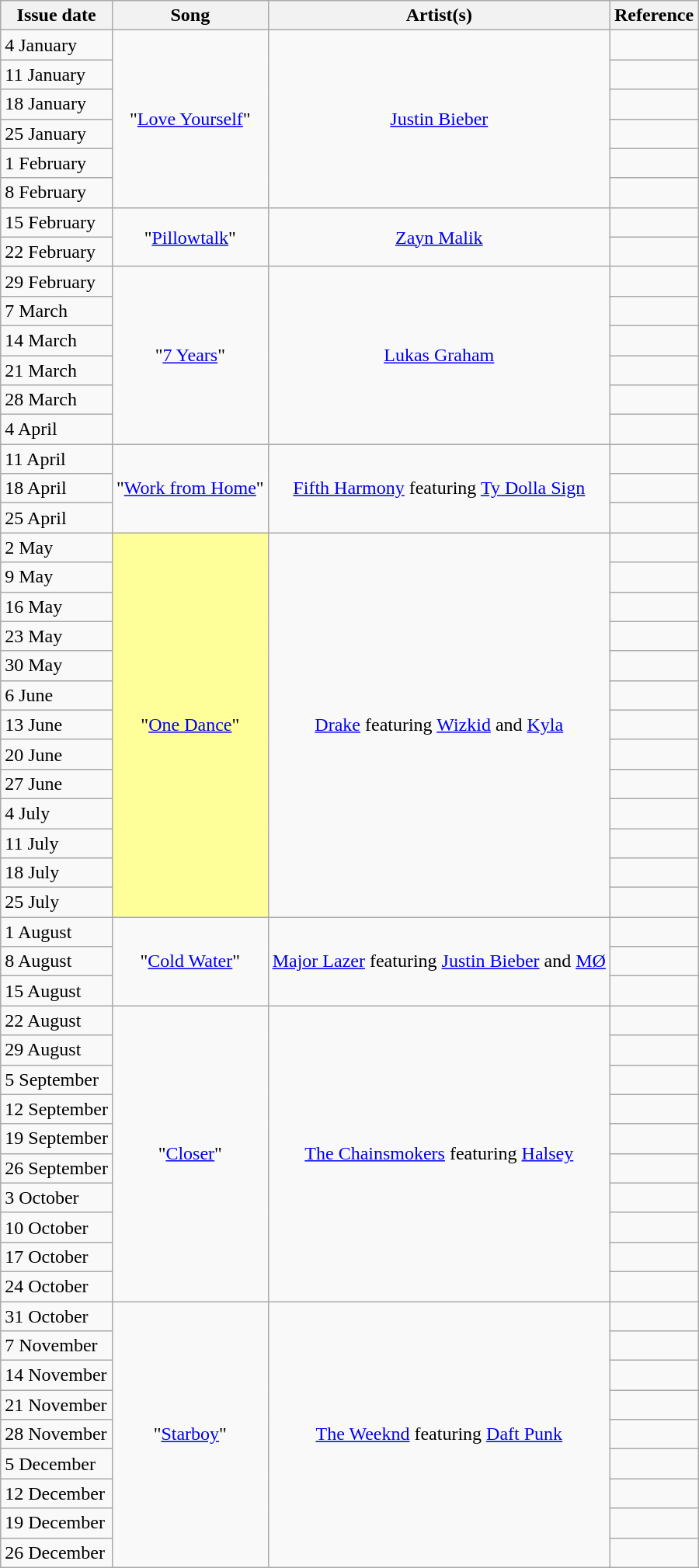<table class="wikitable">
<tr>
<th>Issue date</th>
<th>Song</th>
<th>Artist(s)</th>
<th>Reference</th>
</tr>
<tr>
<td align="left">4 January</td>
<td align="center" rowspan="6">"<a href='#'>Love Yourself</a>"</td>
<td align="center" rowspan="6"><a href='#'>Justin Bieber</a></td>
<td align="center"></td>
</tr>
<tr>
<td align="left">11 January</td>
<td align="center"></td>
</tr>
<tr>
<td align="left">18 January</td>
<td align="center"></td>
</tr>
<tr>
<td align="left">25 January</td>
<td align="center"></td>
</tr>
<tr>
<td align="left">1 February</td>
<td align="center"></td>
</tr>
<tr>
<td align="left">8 February</td>
<td align="center"></td>
</tr>
<tr>
<td align="left">15 February</td>
<td align="center" rowspan="2">"<a href='#'>Pillowtalk</a>"</td>
<td align="center" rowspan="2"><a href='#'>Zayn Malik</a></td>
<td align="center"></td>
</tr>
<tr>
<td align="left">22 February</td>
<td align="center"></td>
</tr>
<tr>
<td align="left">29 February</td>
<td align="center" rowspan="6">"<a href='#'>7 Years</a>"</td>
<td align="center" rowspan="6"><a href='#'>Lukas Graham</a></td>
<td align="center"></td>
</tr>
<tr>
<td align="left">7 March</td>
<td align="center"></td>
</tr>
<tr>
<td align="left">14 March</td>
<td align="center"></td>
</tr>
<tr>
<td align="left">21 March</td>
<td align="center"></td>
</tr>
<tr>
<td align="left">28 March</td>
<td align="center"></td>
</tr>
<tr>
<td align="left">4 April</td>
<td align="center"></td>
</tr>
<tr>
<td align="left">11 April</td>
<td align="center" rowspan="3">"<a href='#'>Work from Home</a>"</td>
<td align="center" rowspan="3"><a href='#'>Fifth Harmony</a> featuring <a href='#'>Ty Dolla Sign</a></td>
<td align="center"></td>
</tr>
<tr>
<td align="left">18 April</td>
<td align="center"></td>
</tr>
<tr>
<td align="left">25 April</td>
<td align="center"></td>
</tr>
<tr>
<td align="left">2 May</td>
<td bgcolor=#FFFF99 align="center" rowspan="13">"<a href='#'>One Dance</a>"</td>
<td align="center" rowspan="13"><a href='#'>Drake</a> featuring <a href='#'>Wizkid</a> and <a href='#'>Kyla</a></td>
<td align="center"></td>
</tr>
<tr>
<td align="left">9 May</td>
<td align="center"></td>
</tr>
<tr>
<td align="left">16 May</td>
<td align="center"></td>
</tr>
<tr>
<td align="left">23 May</td>
<td align="center"></td>
</tr>
<tr>
<td align="left">30 May</td>
<td align="center"></td>
</tr>
<tr>
<td align="left">6 June</td>
<td align="center"></td>
</tr>
<tr>
<td align="left">13 June</td>
<td align="center"></td>
</tr>
<tr>
<td align="left">20 June</td>
<td align="center"></td>
</tr>
<tr>
<td align="left">27 June</td>
<td align="center"></td>
</tr>
<tr>
<td align="left">4 July</td>
<td align="center"></td>
</tr>
<tr>
<td align="left">11 July</td>
<td align="center"></td>
</tr>
<tr>
<td align="left">18 July</td>
<td align="center"></td>
</tr>
<tr>
<td align="left">25 July</td>
<td align="center"></td>
</tr>
<tr>
<td align="left">1 August</td>
<td align="center" rowspan="3">"<a href='#'>Cold Water</a>"</td>
<td align="center" rowspan="3"><a href='#'>Major Lazer</a> featuring <a href='#'>Justin Bieber</a> and <a href='#'>MØ</a></td>
<td align="center"></td>
</tr>
<tr>
<td align="left">8 August</td>
<td align="center"></td>
</tr>
<tr>
<td align="left">15 August</td>
<td align="center"></td>
</tr>
<tr>
<td align="left">22 August</td>
<td align="center" rowspan="10">"<a href='#'>Closer</a>"</td>
<td align="center" rowspan="10"><a href='#'>The Chainsmokers</a> featuring <a href='#'>Halsey</a></td>
<td align="center"></td>
</tr>
<tr>
<td align="left">29 August</td>
<td align="center"></td>
</tr>
<tr>
<td align="left">5 September</td>
<td align="center"></td>
</tr>
<tr>
<td align="left">12 September</td>
<td align="center"></td>
</tr>
<tr>
<td align="left">19 September</td>
<td align="center"></td>
</tr>
<tr>
<td align="left">26 September</td>
<td align="center"></td>
</tr>
<tr>
<td align="left">3 October</td>
<td align="center"></td>
</tr>
<tr>
<td align="left">10 October</td>
<td align="center"></td>
</tr>
<tr>
<td align="left">17 October</td>
<td align="center"></td>
</tr>
<tr>
<td align="left">24 October</td>
<td align="center"></td>
</tr>
<tr>
<td align="left">31 October</td>
<td align="center" rowspan="9">"<a href='#'>Starboy</a>"</td>
<td align="center" rowspan="9"><a href='#'>The Weeknd</a> featuring <a href='#'>Daft Punk</a></td>
<td align="center"></td>
</tr>
<tr>
<td align="left">7 November</td>
<td align="center"></td>
</tr>
<tr>
<td align="left">14 November</td>
<td align="center"></td>
</tr>
<tr>
<td align="left">21 November</td>
<td align="center"></td>
</tr>
<tr>
<td align="left">28 November</td>
<td align="center"></td>
</tr>
<tr>
<td align="left">5 December</td>
<td align="center"></td>
</tr>
<tr>
<td align="left">12 December</td>
<td align="center"></td>
</tr>
<tr>
<td align="left">19 December</td>
<td align="center"></td>
</tr>
<tr>
<td align="left">26 December</td>
<td align="center"></td>
</tr>
</table>
